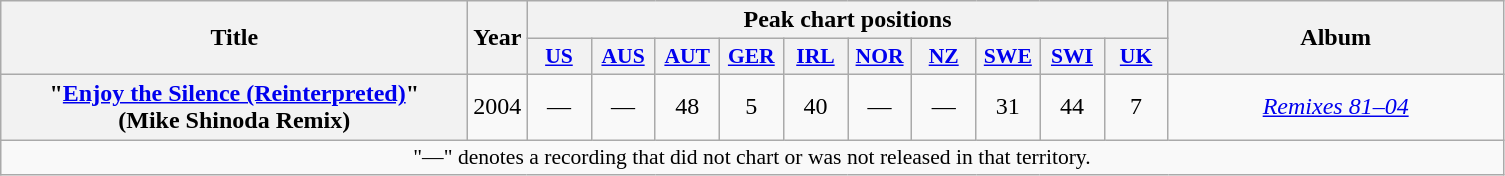<table class="wikitable plainrowheaders" style="text-align:center;">
<tr>
<th scope="col" rowspan="2" style="width:19em;">Title</th>
<th scope="col" rowspan="2">Year</th>
<th scope="col" colspan="10">Peak chart positions</th>
<th scope="col" rowspan="2" style="width:13.5em;">Album</th>
</tr>
<tr>
<th scope="col" style="width:2.5em;font-size:90%;"><a href='#'>US</a><br></th>
<th scope="col" style="width:2.5em;font-size:90%;"><a href='#'>AUS</a><br></th>
<th scope="col" style="width:2.5em;font-size:90%;"><a href='#'>AUT</a><br></th>
<th scope="col" style="width:2.5em;font-size:90%;"><a href='#'>GER</a><br></th>
<th scope="col" style="width:2.5em;font-size:90%;"><a href='#'>IRL</a><br></th>
<th scope="col" style="width:2.5em;font-size:90%;"><a href='#'>NOR</a><br></th>
<th scope="col" style="width:2.5em;font-size:90%;"><a href='#'>NZ</a><br></th>
<th scope="col" style="width:2.5em;font-size:90%;"><a href='#'>SWE</a><br></th>
<th scope="col" style="width:2.5em;font-size:90%;"><a href='#'>SWI</a><br></th>
<th scope="col" style="width:2.5em;font-size:90%;"><a href='#'>UK</a><br></th>
</tr>
<tr>
<th scope="row">"<a href='#'>Enjoy the Silence (Reinterpreted)</a>"<br><span>(Mike Shinoda Remix)</span></th>
<td>2004</td>
<td>—</td>
<td>—</td>
<td>48</td>
<td>5</td>
<td>40</td>
<td>—</td>
<td>—</td>
<td>31</td>
<td>44</td>
<td>7</td>
<td><em><a href='#'>Remixes 81–04</a></em></td>
</tr>
<tr>
<td colspan="13" style="font-size:90%">"—" denotes a recording that did not chart or was not released in that territory.</td>
</tr>
</table>
